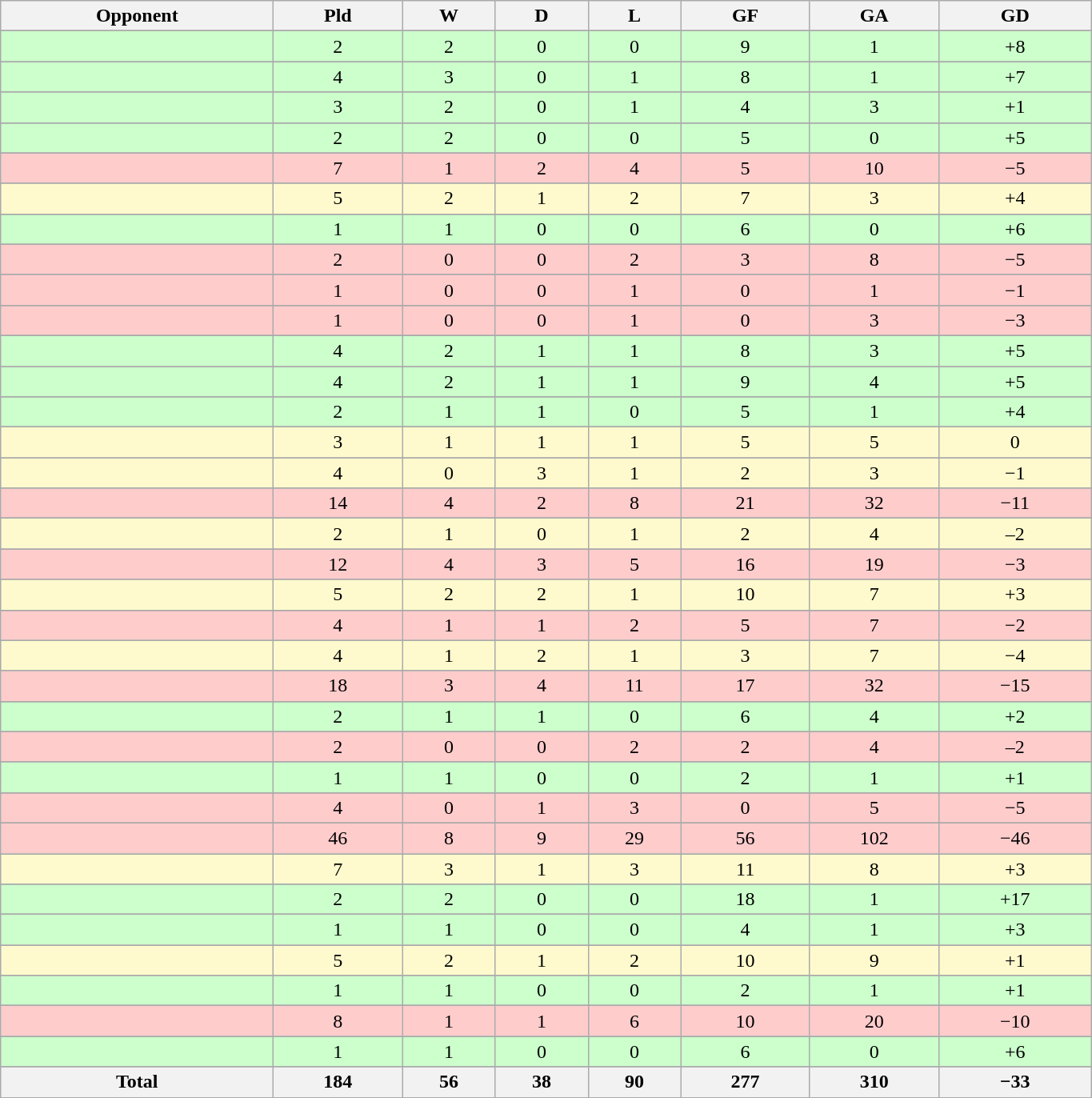<table class="wikitable sortable" style="text-align: center">
<tr>
<th width=220>Opponent<br></th>
<th width=100>Pld<br></th>
<th width=70>W<br></th>
<th width=70>D<br></th>
<th width=70>L<br></th>
<th width=100>GF<br></th>
<th width=100>GA<br></th>
<th width=120>GD<br></th>
</tr>
<tr>
</tr>
<tr bgcolor="#CCFFCC">
<td style="text-align:left;"></td>
<td>2</td>
<td>2</td>
<td>0</td>
<td>0</td>
<td>9</td>
<td>1</td>
<td>+8</td>
</tr>
<tr>
</tr>
<tr bgcolor="#CCFFCC">
<td style="text-align:left;"></td>
<td>4</td>
<td>3</td>
<td>0</td>
<td>1</td>
<td>8</td>
<td>1</td>
<td>+7</td>
</tr>
<tr>
</tr>
<tr bgcolor="#CCFFCC">
<td style="text-align:left;"></td>
<td>3</td>
<td>2</td>
<td>0</td>
<td>1</td>
<td>4</td>
<td>3</td>
<td>+1</td>
</tr>
<tr>
</tr>
<tr bgcolor="#CCFFCC">
<td style="text-align:left;"></td>
<td>2</td>
<td>2</td>
<td>0</td>
<td>0</td>
<td>5</td>
<td>0</td>
<td>+5</td>
</tr>
<tr>
</tr>
<tr bgcolor="#FFCCCC">
<td style="text-align:left;"></td>
<td>7</td>
<td>1</td>
<td>2</td>
<td>4</td>
<td>5</td>
<td>10</td>
<td>−5</td>
</tr>
<tr>
</tr>
<tr bgcolor="#FFFACD">
<td style="text-align:left;"></td>
<td>5</td>
<td>2</td>
<td>1</td>
<td>2</td>
<td>7</td>
<td>3</td>
<td>+4</td>
</tr>
<tr>
</tr>
<tr bgcolor="#CCFFCC">
<td style="text-align:left;"></td>
<td>1</td>
<td>1</td>
<td>0</td>
<td>0</td>
<td>6</td>
<td>0</td>
<td>+6</td>
</tr>
<tr>
</tr>
<tr bgcolor="#FFCCCC">
<td style="text-align:left;"></td>
<td>2</td>
<td>0</td>
<td>0</td>
<td>2</td>
<td>3</td>
<td>8</td>
<td>−5</td>
</tr>
<tr>
</tr>
<tr bgcolor="#FFCCCC">
<td style="text-align:left;"></td>
<td>1</td>
<td>0</td>
<td>0</td>
<td>1</td>
<td>0</td>
<td>1</td>
<td>−1</td>
</tr>
<tr>
</tr>
<tr bgcolor="#FFCCCC">
<td style="text-align:left;"></td>
<td>1</td>
<td>0</td>
<td>0</td>
<td>1</td>
<td>0</td>
<td>3</td>
<td>−3</td>
</tr>
<tr>
</tr>
<tr bgcolor="#CCFFCC">
<td style="text-align:left;"></td>
<td>4</td>
<td>2</td>
<td>1</td>
<td>1</td>
<td>8</td>
<td>3</td>
<td>+5</td>
</tr>
<tr>
</tr>
<tr bgcolor="#CCFFCC">
<td style="text-align:left;"></td>
<td>4</td>
<td>2</td>
<td>1</td>
<td>1</td>
<td>9</td>
<td>4</td>
<td>+5</td>
</tr>
<tr>
</tr>
<tr bgcolor="#CCFFCC">
<td style="text-align:left;"></td>
<td>2</td>
<td>1</td>
<td>1</td>
<td>0</td>
<td>5</td>
<td>1</td>
<td>+4</td>
</tr>
<tr>
</tr>
<tr bgcolor="#FFFACD">
<td style="text-align:left;"></td>
<td>3</td>
<td>1</td>
<td>1</td>
<td>1</td>
<td>5</td>
<td>5</td>
<td>0</td>
</tr>
<tr>
</tr>
<tr bgcolor="#FFFACD">
<td style="text-align:left;"></td>
<td>4</td>
<td>0</td>
<td>3</td>
<td>1</td>
<td>2</td>
<td>3</td>
<td>−1</td>
</tr>
<tr>
</tr>
<tr bgcolor="#FFCCCC">
<td style="text-align:left;"></td>
<td>14</td>
<td>4</td>
<td>2</td>
<td>8</td>
<td>21</td>
<td>32</td>
<td>−11</td>
</tr>
<tr>
</tr>
<tr bgcolor="#FFFACD">
<td style="text-align:left;"></td>
<td>2</td>
<td>1</td>
<td>0</td>
<td>1</td>
<td>2</td>
<td>4</td>
<td>–2</td>
</tr>
<tr>
</tr>
<tr bgcolor="#FFCCCC">
<td style="text-align:left;"></td>
<td>12</td>
<td>4</td>
<td>3</td>
<td>5</td>
<td>16</td>
<td>19</td>
<td>−3</td>
</tr>
<tr>
</tr>
<tr bgcolor="#FFFACD">
<td style="text-align:left;"></td>
<td>5</td>
<td>2</td>
<td>2</td>
<td>1</td>
<td>10</td>
<td>7</td>
<td>+3</td>
</tr>
<tr>
</tr>
<tr bgcolor="#FFCCCC">
<td style="text-align:left;"></td>
<td>4</td>
<td>1</td>
<td>1</td>
<td>2</td>
<td>5</td>
<td>7</td>
<td>−2</td>
</tr>
<tr>
</tr>
<tr bgcolor="#FFFACD">
<td style="text-align:left;"></td>
<td>4</td>
<td>1</td>
<td>2</td>
<td>1</td>
<td>3</td>
<td>7</td>
<td>−4</td>
</tr>
<tr>
</tr>
<tr bgcolor="#FFCCCC">
<td style="text-align:left;"></td>
<td>18</td>
<td>3</td>
<td>4</td>
<td>11</td>
<td>17</td>
<td>32</td>
<td>−15</td>
</tr>
<tr>
</tr>
<tr bgcolor="#CCFFCC">
<td style="text-align:left;"></td>
<td>2</td>
<td>1</td>
<td>1</td>
<td>0</td>
<td>6</td>
<td>4</td>
<td>+2</td>
</tr>
<tr>
</tr>
<tr bgcolor="#FFCCCC">
<td style="text-align:left;"></td>
<td>2</td>
<td>0</td>
<td>0</td>
<td>2</td>
<td>2</td>
<td>4</td>
<td>–2</td>
</tr>
<tr>
</tr>
<tr bgcolor="#CCFFCC">
<td style="text-align:left;"></td>
<td>1</td>
<td>1</td>
<td>0</td>
<td>0</td>
<td>2</td>
<td>1</td>
<td>+1</td>
</tr>
<tr>
</tr>
<tr bgcolor="#FFCCCC">
<td style="text-align:left;"></td>
<td>4</td>
<td>0</td>
<td>1</td>
<td>3</td>
<td>0</td>
<td>5</td>
<td>−5</td>
</tr>
<tr>
</tr>
<tr bgcolor="#FFCCCC">
<td style="text-align:left;"></td>
<td>46</td>
<td>8</td>
<td>9</td>
<td>29</td>
<td>56</td>
<td>102</td>
<td>−46</td>
</tr>
<tr>
</tr>
<tr bgcolor="#FFFACD">
<td style="text-align:left;"></td>
<td>7</td>
<td>3</td>
<td>1</td>
<td>3</td>
<td>11</td>
<td>8</td>
<td>+3</td>
</tr>
<tr>
</tr>
<tr bgcolor="#CCFFCC">
<td style="text-align:left;"></td>
<td>2</td>
<td>2</td>
<td>0</td>
<td>0</td>
<td>18</td>
<td>1</td>
<td>+17</td>
</tr>
<tr>
</tr>
<tr bgcolor="#CCFFCC">
<td style="text-align:left;"></td>
<td>1</td>
<td>1</td>
<td>0</td>
<td>0</td>
<td>4</td>
<td>1</td>
<td>+3</td>
</tr>
<tr>
</tr>
<tr bgcolor="#FFFACD">
<td style="text-align:left;"></td>
<td>5</td>
<td>2</td>
<td>1</td>
<td>2</td>
<td>10</td>
<td>9</td>
<td>+1</td>
</tr>
<tr>
</tr>
<tr bgcolor="#CCFFCC">
<td style="text-align:left;"></td>
<td>1</td>
<td>1</td>
<td>0</td>
<td>0</td>
<td>2</td>
<td>1</td>
<td>+1</td>
</tr>
<tr>
</tr>
<tr bgcolor="#FFCCCC">
<td style="text-align:left;"></td>
<td>8</td>
<td>1</td>
<td>1</td>
<td>6</td>
<td>10</td>
<td>20</td>
<td>−10</td>
</tr>
<tr>
</tr>
<tr bgcolor="#CCFFCC">
<td style="text-align:left;"></td>
<td>1</td>
<td>1</td>
<td>0</td>
<td>0</td>
<td>6</td>
<td>0</td>
<td>+6</td>
</tr>
<tr>
</tr>
<tr class="sortbottom">
<th>Total</th>
<th>184</th>
<th>56</th>
<th>38</th>
<th>90</th>
<th>277</th>
<th>310</th>
<th>−33</th>
</tr>
</table>
